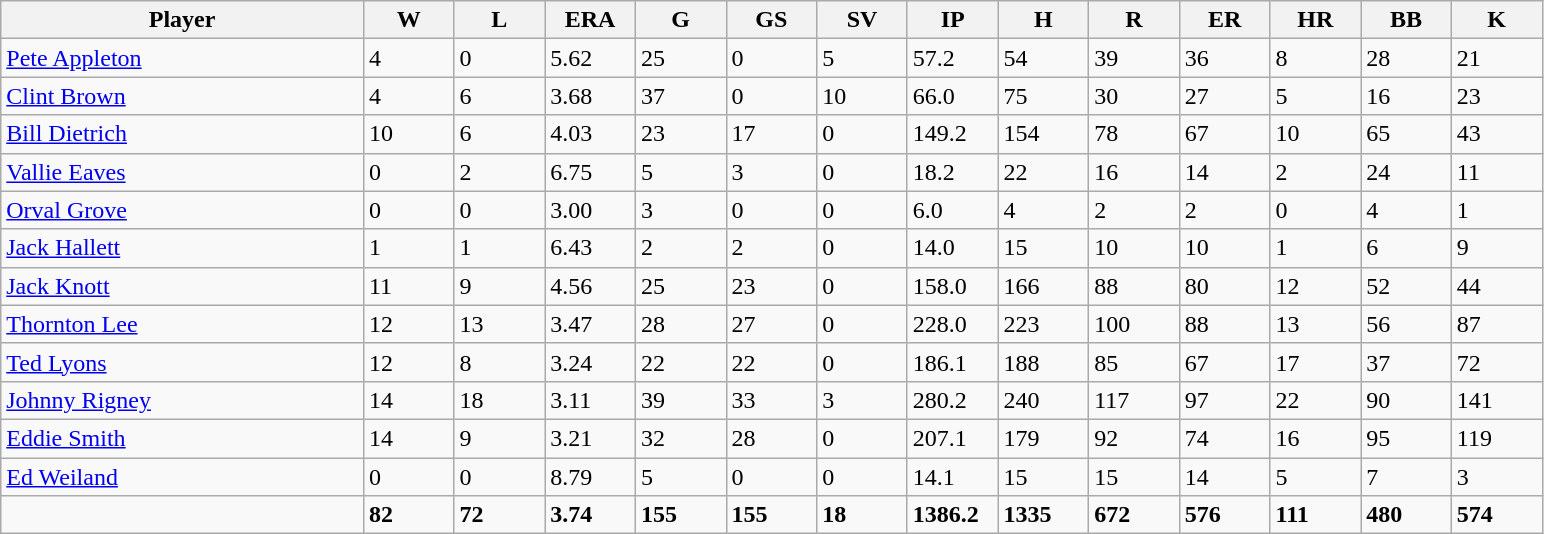<table class="wikitable sortable">
<tr>
<th width="20%">Player</th>
<th width="5%">W</th>
<th width="5%">L</th>
<th width="5%">ERA</th>
<th width="5%">G</th>
<th width="5%">GS</th>
<th width="5%">SV</th>
<th width="5%">IP</th>
<th width="5%">H</th>
<th width="5%">R</th>
<th width="5%">ER</th>
<th width="5%">HR</th>
<th width="5%">BB</th>
<th width="5%">K</th>
</tr>
<tr>
<td><a href='#'>Pete Appleton</a></td>
<td>4</td>
<td>0</td>
<td>5.62</td>
<td>25</td>
<td>0</td>
<td>5</td>
<td>57.2</td>
<td>54</td>
<td>39</td>
<td>36</td>
<td>8</td>
<td>28</td>
<td>21</td>
</tr>
<tr>
<td><a href='#'>Clint Brown</a></td>
<td>4</td>
<td>6</td>
<td>3.68</td>
<td>37</td>
<td>0</td>
<td>10</td>
<td>66.0</td>
<td>75</td>
<td>30</td>
<td>27</td>
<td>5</td>
<td>16</td>
<td>23</td>
</tr>
<tr>
<td><a href='#'>Bill Dietrich</a></td>
<td>10</td>
<td>6</td>
<td>4.03</td>
<td>23</td>
<td>17</td>
<td>0</td>
<td>149.2</td>
<td>154</td>
<td>78</td>
<td>67</td>
<td>10</td>
<td>65</td>
<td>43</td>
</tr>
<tr>
<td><a href='#'>Vallie Eaves</a></td>
<td>0</td>
<td>2</td>
<td>6.75</td>
<td>5</td>
<td>3</td>
<td>0</td>
<td>18.2</td>
<td>22</td>
<td>16</td>
<td>14</td>
<td>2</td>
<td>24</td>
<td>11</td>
</tr>
<tr>
<td><a href='#'>Orval Grove</a></td>
<td>0</td>
<td>0</td>
<td>3.00</td>
<td>3</td>
<td>0</td>
<td>0</td>
<td>6.0</td>
<td>4</td>
<td>2</td>
<td>2</td>
<td>0</td>
<td>4</td>
<td>1</td>
</tr>
<tr>
<td><a href='#'>Jack Hallett</a></td>
<td>1</td>
<td>1</td>
<td>6.43</td>
<td>2</td>
<td>2</td>
<td>0</td>
<td>14.0</td>
<td>15</td>
<td>10</td>
<td>10</td>
<td>1</td>
<td>6</td>
<td>9</td>
</tr>
<tr>
<td><a href='#'>Jack Knott</a></td>
<td>11</td>
<td>9</td>
<td>4.56</td>
<td>25</td>
<td>23</td>
<td>0</td>
<td>158.0</td>
<td>166</td>
<td>88</td>
<td>80</td>
<td>12</td>
<td>52</td>
<td>44</td>
</tr>
<tr>
<td><a href='#'>Thornton Lee</a></td>
<td>12</td>
<td>13</td>
<td>3.47</td>
<td>28</td>
<td>27</td>
<td>0</td>
<td>228.0</td>
<td>223</td>
<td>100</td>
<td>88</td>
<td>13</td>
<td>56</td>
<td>87</td>
</tr>
<tr>
<td><a href='#'>Ted Lyons</a></td>
<td>12</td>
<td>8</td>
<td>3.24</td>
<td>22</td>
<td>22</td>
<td>0</td>
<td>186.1</td>
<td>188</td>
<td>85</td>
<td>67</td>
<td>17</td>
<td>37</td>
<td>72</td>
</tr>
<tr>
<td><a href='#'>Johnny Rigney</a></td>
<td>14</td>
<td>18</td>
<td>3.11</td>
<td>39</td>
<td>33</td>
<td>3</td>
<td>280.2</td>
<td>240</td>
<td>117</td>
<td>97</td>
<td>22</td>
<td>90</td>
<td>141</td>
</tr>
<tr>
<td><a href='#'>Eddie Smith</a></td>
<td>14</td>
<td>9</td>
<td>3.21</td>
<td>32</td>
<td>28</td>
<td>0</td>
<td>207.1</td>
<td>179</td>
<td>92</td>
<td>74</td>
<td>16</td>
<td>95</td>
<td>119</td>
</tr>
<tr>
<td><a href='#'>Ed Weiland</a></td>
<td>0</td>
<td>0</td>
<td>8.79</td>
<td>5</td>
<td>0</td>
<td>0</td>
<td>14.1</td>
<td>15</td>
<td>15</td>
<td>14</td>
<td>5</td>
<td>7</td>
<td>3</td>
</tr>
<tr class="sortbottom">
<td></td>
<td><strong>82</strong></td>
<td><strong>72</strong></td>
<td><strong>3.74</strong></td>
<td><strong>155</strong></td>
<td><strong>155</strong></td>
<td><strong>18</strong></td>
<td><strong>1386.2</strong></td>
<td><strong>1335</strong></td>
<td><strong>672</strong></td>
<td><strong>576</strong></td>
<td><strong>111</strong></td>
<td><strong>480</strong></td>
<td><strong>574</strong></td>
</tr>
</table>
